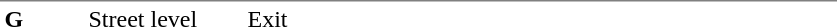<table table border=0 cellspacing=0 cellpadding=3>
<tr>
<td style="border-top:solid 1px gray;" width=50 valign=top><strong>G</strong></td>
<td style="border-top:solid 1px gray;" width=100 valign=top>Street level</td>
<td style="border-top:solid 1px gray;" width=390 valign=top>Exit</td>
</tr>
</table>
